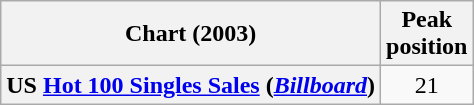<table class="wikitable sortable plainrowheaders" style="text-align:center;">
<tr>
<th scope="col">Chart (2003)</th>
<th scope="col">Peak<br>position</th>
</tr>
<tr>
<th scope="row">US <a href='#'>Hot 100 Singles Sales</a> (<em><a href='#'>Billboard</a></em>)</th>
<td>21</td>
</tr>
</table>
